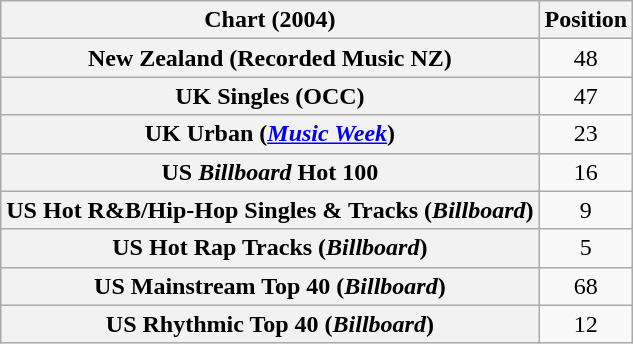<table class="wikitable sortable plainrowheaders" style="text-align:center">
<tr>
<th scope="col">Chart (2004)</th>
<th scope="col">Position</th>
</tr>
<tr>
<th scope="row">New Zealand (Recorded Music NZ)</th>
<td>48</td>
</tr>
<tr>
<th scope="row">UK Singles (OCC)</th>
<td>47</td>
</tr>
<tr>
<th scope="row">UK Urban (<em><a href='#'>Music Week</a></em>)</th>
<td>23</td>
</tr>
<tr>
<th scope="row">US <em>Billboard</em> Hot 100</th>
<td>16</td>
</tr>
<tr>
<th scope="row">US Hot R&B/Hip-Hop Singles & Tracks (<em>Billboard</em>)</th>
<td>9</td>
</tr>
<tr>
<th scope="row">US Hot Rap Tracks (<em>Billboard</em>)</th>
<td>5</td>
</tr>
<tr>
<th scope="row">US Mainstream Top 40 (<em>Billboard</em>)</th>
<td>68</td>
</tr>
<tr>
<th scope="row">US Rhythmic Top 40 (<em>Billboard</em>)</th>
<td>12</td>
</tr>
</table>
